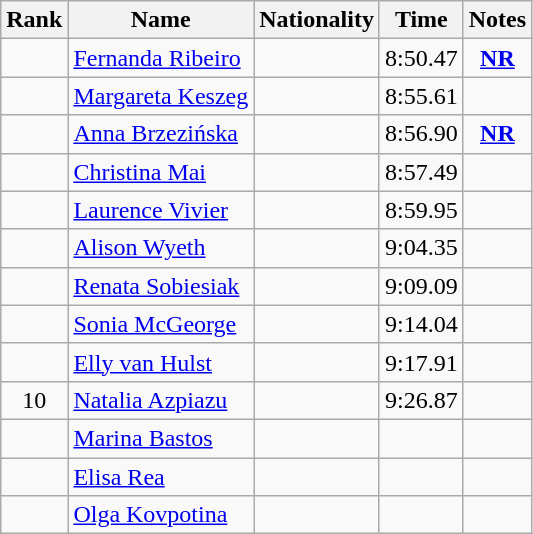<table class="wikitable sortable" style="text-align:center">
<tr>
<th>Rank</th>
<th>Name</th>
<th>Nationality</th>
<th>Time</th>
<th>Notes</th>
</tr>
<tr>
<td></td>
<td align="left"><a href='#'>Fernanda Ribeiro</a></td>
<td align=left></td>
<td>8:50.47</td>
<td><strong><a href='#'>NR</a></strong></td>
</tr>
<tr>
<td></td>
<td align="left"><a href='#'>Margareta Keszeg</a></td>
<td align=left></td>
<td>8:55.61</td>
<td></td>
</tr>
<tr>
<td></td>
<td align="left"><a href='#'>Anna Brzezińska</a></td>
<td align=left></td>
<td>8:56.90</td>
<td><strong><a href='#'>NR</a></strong></td>
</tr>
<tr>
<td></td>
<td align="left"><a href='#'>Christina Mai</a></td>
<td align=left></td>
<td>8:57.49</td>
<td></td>
</tr>
<tr>
<td></td>
<td align="left"><a href='#'>Laurence Vivier</a></td>
<td align=left></td>
<td>8:59.95</td>
<td></td>
</tr>
<tr>
<td></td>
<td align="left"><a href='#'>Alison Wyeth</a></td>
<td align=left></td>
<td>9:04.35</td>
<td></td>
</tr>
<tr>
<td></td>
<td align="left"><a href='#'>Renata Sobiesiak</a></td>
<td align=left></td>
<td>9:09.09</td>
<td></td>
</tr>
<tr>
<td></td>
<td align="left"><a href='#'>Sonia McGeorge</a></td>
<td align=left></td>
<td>9:14.04</td>
<td></td>
</tr>
<tr>
<td></td>
<td align="left"><a href='#'>Elly van Hulst</a></td>
<td align=left></td>
<td>9:17.91</td>
<td></td>
</tr>
<tr>
<td>10</td>
<td align="left"><a href='#'>Natalia Azpiazu</a></td>
<td align=left></td>
<td>9:26.87</td>
<td></td>
</tr>
<tr>
<td></td>
<td align="left"><a href='#'>Marina Bastos</a></td>
<td align=left></td>
<td></td>
<td></td>
</tr>
<tr>
<td></td>
<td align="left"><a href='#'>Elisa Rea</a></td>
<td align=left></td>
<td></td>
<td></td>
</tr>
<tr>
<td></td>
<td align="left"><a href='#'>Olga Kovpotina</a></td>
<td align=left></td>
<td></td>
<td></td>
</tr>
</table>
